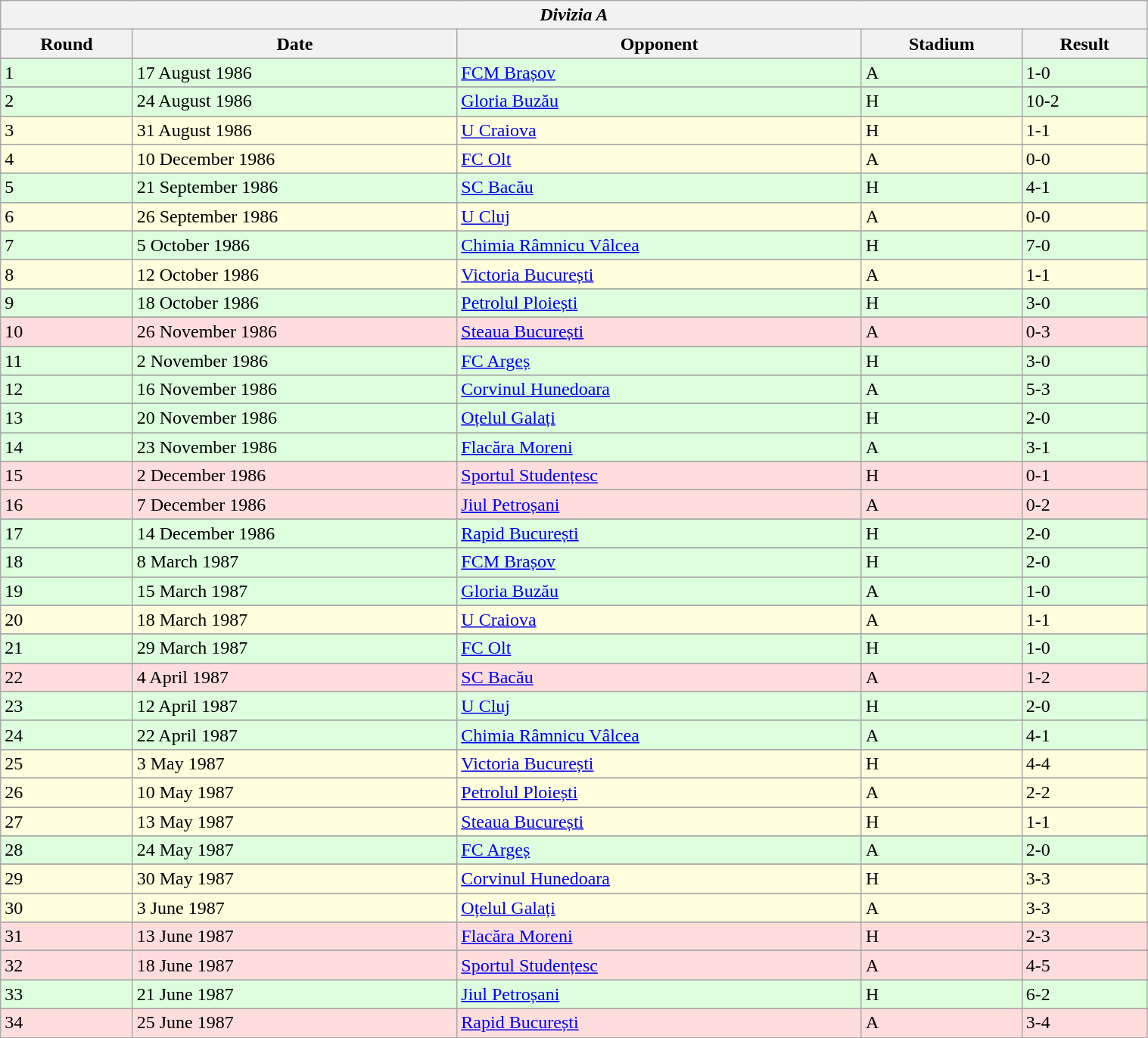<table class="wikitable" style="width:80%;">
<tr>
<th colspan="5" style="text-align:center;"><em>Divizia A</em></th>
</tr>
<tr>
<th>Round</th>
<th>Date</th>
<th>Opponent</th>
<th>Stadium</th>
<th>Result</th>
</tr>
<tr>
</tr>
<tr bgcolor="#ddffdd">
<td>1</td>
<td>17 August 1986</td>
<td><a href='#'>FCM Brașov</a></td>
<td>A</td>
<td>1-0</td>
</tr>
<tr>
</tr>
<tr bgcolor="#ddffdd">
<td>2</td>
<td>24 August 1986</td>
<td><a href='#'>Gloria Buzău</a></td>
<td>H</td>
<td>10-2</td>
</tr>
<tr>
</tr>
<tr bgcolor="#ffffdd">
<td>3</td>
<td>31 August 1986</td>
<td><a href='#'>U Craiova</a></td>
<td>H</td>
<td>1-1</td>
</tr>
<tr>
</tr>
<tr bgcolor="#ffffdd">
<td>4</td>
<td>10 December 1986</td>
<td><a href='#'>FC Olt</a></td>
<td>A</td>
<td>0-0</td>
</tr>
<tr>
</tr>
<tr bgcolor="#ddffdd">
<td>5</td>
<td>21 September 1986</td>
<td><a href='#'>SC Bacău</a></td>
<td>H</td>
<td>4-1</td>
</tr>
<tr>
</tr>
<tr bgcolor="#ffffdd">
<td>6</td>
<td>26 September 1986</td>
<td><a href='#'>U Cluj</a></td>
<td>A</td>
<td>0-0</td>
</tr>
<tr>
</tr>
<tr bgcolor="#ddffdd">
<td>7</td>
<td>5 October 1986</td>
<td><a href='#'>Chimia Râmnicu Vâlcea</a></td>
<td>H</td>
<td>7-0</td>
</tr>
<tr>
</tr>
<tr bgcolor="#ffffdd">
<td>8</td>
<td>12 October 1986</td>
<td><a href='#'>Victoria București</a></td>
<td>A</td>
<td>1-1</td>
</tr>
<tr>
</tr>
<tr bgcolor="#ddffdd">
<td>9</td>
<td>18 October 1986</td>
<td><a href='#'>Petrolul Ploiești</a></td>
<td>H</td>
<td>3-0</td>
</tr>
<tr>
</tr>
<tr bgcolor="#ffdddd">
<td>10</td>
<td>26 November 1986</td>
<td><a href='#'>Steaua București</a></td>
<td>A</td>
<td>0-3</td>
</tr>
<tr>
</tr>
<tr bgcolor="#ddffdd">
<td>11</td>
<td>2 November 1986</td>
<td><a href='#'>FC Argeș</a></td>
<td>H</td>
<td>3-0</td>
</tr>
<tr>
</tr>
<tr bgcolor="#ddffdd">
<td>12</td>
<td>16 November 1986</td>
<td><a href='#'>Corvinul Hunedoara</a></td>
<td>A</td>
<td>5-3</td>
</tr>
<tr>
</tr>
<tr bgcolor="#ddffdd">
<td>13</td>
<td>20 November 1986</td>
<td><a href='#'>Oțelul Galați</a></td>
<td>H</td>
<td>2-0</td>
</tr>
<tr>
</tr>
<tr bgcolor="#ddffdd">
<td>14</td>
<td>23 November 1986</td>
<td><a href='#'>Flacăra Moreni</a></td>
<td>A</td>
<td>3-1</td>
</tr>
<tr>
</tr>
<tr bgcolor="#ffdddd">
<td>15</td>
<td>2 December 1986</td>
<td><a href='#'>Sportul Studențesc</a></td>
<td>H</td>
<td>0-1</td>
</tr>
<tr>
</tr>
<tr bgcolor="#ffdddd">
<td>16</td>
<td>7 December 1986</td>
<td><a href='#'>Jiul Petroșani</a></td>
<td>A</td>
<td>0-2</td>
</tr>
<tr>
</tr>
<tr bgcolor="#ddffdd">
<td>17</td>
<td>14 December 1986</td>
<td><a href='#'>Rapid București</a></td>
<td>H</td>
<td>2-0</td>
</tr>
<tr>
</tr>
<tr bgcolor="#ddffdd">
<td>18</td>
<td>8 March 1987</td>
<td><a href='#'>FCM Brașov</a></td>
<td>H</td>
<td>2-0</td>
</tr>
<tr>
</tr>
<tr bgcolor="#ddffdd">
<td>19</td>
<td>15 March 1987</td>
<td><a href='#'>Gloria Buzău</a></td>
<td>A</td>
<td>1-0</td>
</tr>
<tr>
</tr>
<tr bgcolor="#ffffdd">
<td>20</td>
<td>18 March 1987</td>
<td><a href='#'>U Craiova</a></td>
<td>A</td>
<td>1-1</td>
</tr>
<tr>
</tr>
<tr bgcolor="#ddffdd">
<td>21</td>
<td>29 March 1987</td>
<td><a href='#'>FC Olt</a></td>
<td>H</td>
<td>1-0</td>
</tr>
<tr>
</tr>
<tr bgcolor="#ffdddd">
<td>22</td>
<td>4 April 1987</td>
<td><a href='#'>SC Bacău</a></td>
<td>A</td>
<td>1-2</td>
</tr>
<tr>
</tr>
<tr bgcolor="#ddffdd">
<td>23</td>
<td>12 April 1987</td>
<td><a href='#'>U Cluj</a></td>
<td>H</td>
<td>2-0</td>
</tr>
<tr>
</tr>
<tr bgcolor="#ddffdd">
<td>24</td>
<td>22 April 1987</td>
<td><a href='#'>Chimia Râmnicu Vâlcea</a></td>
<td>A</td>
<td>4-1</td>
</tr>
<tr>
</tr>
<tr bgcolor="#ffffdd">
<td>25</td>
<td>3 May 1987</td>
<td><a href='#'>Victoria București</a></td>
<td>H</td>
<td>4-4</td>
</tr>
<tr>
</tr>
<tr bgcolor="#ffffdd">
<td>26</td>
<td>10 May 1987</td>
<td><a href='#'>Petrolul Ploiești</a></td>
<td>A</td>
<td>2-2</td>
</tr>
<tr>
</tr>
<tr bgcolor="#ffffdd">
<td>27</td>
<td>13 May 1987</td>
<td><a href='#'>Steaua București</a></td>
<td>H</td>
<td>1-1</td>
</tr>
<tr>
</tr>
<tr bgcolor="#ddffdd">
<td>28</td>
<td>24 May 1987</td>
<td><a href='#'>FC Argeș</a></td>
<td>A</td>
<td>2-0</td>
</tr>
<tr>
</tr>
<tr bgcolor="#ffffdd">
<td>29</td>
<td>30 May 1987</td>
<td><a href='#'>Corvinul Hunedoara</a></td>
<td>H</td>
<td>3-3</td>
</tr>
<tr>
</tr>
<tr bgcolor="#ffffdd">
<td>30</td>
<td>3 June 1987</td>
<td><a href='#'>Oțelul Galați</a></td>
<td>A</td>
<td>3-3</td>
</tr>
<tr>
</tr>
<tr bgcolor="#ffdddd">
<td>31</td>
<td>13 June 1987</td>
<td><a href='#'>Flacăra Moreni</a></td>
<td>H</td>
<td>2-3</td>
</tr>
<tr>
</tr>
<tr bgcolor="#ffdddd">
<td>32</td>
<td>18 June 1987</td>
<td><a href='#'>Sportul Studențesc</a></td>
<td>A</td>
<td>4-5</td>
</tr>
<tr>
</tr>
<tr bgcolor="#ddffdd">
<td>33</td>
<td>21 June 1987</td>
<td><a href='#'>Jiul Petroșani</a></td>
<td>H</td>
<td>6-2</td>
</tr>
<tr>
</tr>
<tr bgcolor="#ffdddd">
<td>34</td>
<td>25 June 1987</td>
<td><a href='#'>Rapid București</a></td>
<td>A</td>
<td>3-4</td>
</tr>
<tr>
</tr>
</table>
